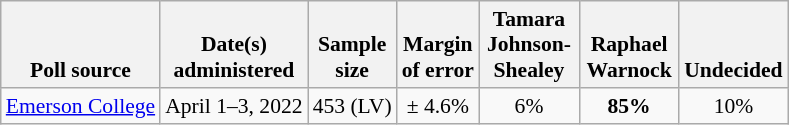<table class="wikitable" style="font-size:90%;text-align:center;">
<tr style="vertical-align:bottom">
<th>Poll source</th>
<th>Date(s)<br>administered</th>
<th>Sample<br>size</th>
<th>Margin<br>of error</th>
<th style="width:60px;">Tamara<br>Johnson-Shealey</th>
<th style="width:60px;">Raphael<br>Warnock</th>
<th>Undecided</th>
</tr>
<tr>
<td style="text-align:left;"><a href='#'>Emerson College</a></td>
<td>April 1–3, 2022</td>
<td>453 (LV)</td>
<td>± 4.6%</td>
<td>6%</td>
<td><strong>85%</strong></td>
<td>10%</td>
</tr>
</table>
